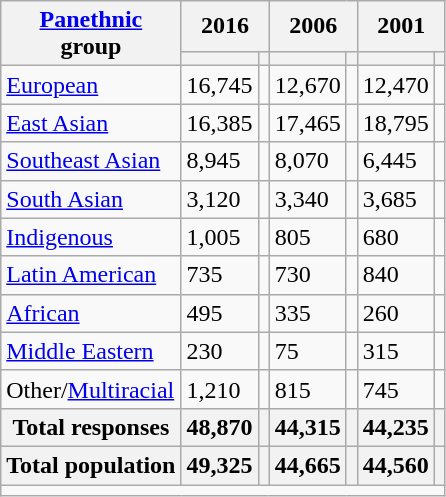<table class="wikitable sortable">
<tr>
<th rowspan="2"><a href='#'>Panethnic</a><br>group</th>
<th colspan="2">2016</th>
<th colspan="2">2006</th>
<th colspan="2">2001</th>
</tr>
<tr>
<th><a href='#'></a></th>
<th></th>
<th></th>
<th></th>
<th></th>
<th></th>
</tr>
<tr>
<td><a href='#'>European</a></td>
<td>16,745</td>
<td></td>
<td>12,670</td>
<td></td>
<td>12,470</td>
<td></td>
</tr>
<tr>
<td><a href='#'>East Asian</a></td>
<td>16,385</td>
<td></td>
<td>17,465</td>
<td></td>
<td>18,795</td>
<td></td>
</tr>
<tr>
<td><a href='#'>Southeast Asian</a></td>
<td>8,945</td>
<td></td>
<td>8,070</td>
<td></td>
<td>6,445</td>
<td></td>
</tr>
<tr>
<td><a href='#'>South Asian</a></td>
<td>3,120</td>
<td></td>
<td>3,340</td>
<td></td>
<td>3,685</td>
<td></td>
</tr>
<tr>
<td><a href='#'>Indigenous</a></td>
<td>1,005</td>
<td></td>
<td>805</td>
<td></td>
<td>680</td>
<td></td>
</tr>
<tr>
<td><a href='#'>Latin American</a></td>
<td>735</td>
<td></td>
<td>730</td>
<td></td>
<td>840</td>
<td></td>
</tr>
<tr>
<td><a href='#'>African</a></td>
<td>495</td>
<td></td>
<td>335</td>
<td></td>
<td>260</td>
<td></td>
</tr>
<tr>
<td><a href='#'>Middle Eastern</a></td>
<td>230</td>
<td></td>
<td>75</td>
<td></td>
<td>315</td>
<td></td>
</tr>
<tr>
<td>Other/<a href='#'>Multiracial</a></td>
<td>1,210</td>
<td></td>
<td>815</td>
<td></td>
<td>745</td>
<td></td>
</tr>
<tr>
<th>Total responses</th>
<th>48,870</th>
<th></th>
<th>44,315</th>
<th></th>
<th>44,235</th>
<th></th>
</tr>
<tr>
<th>Total population</th>
<th>49,325</th>
<th></th>
<th>44,665</th>
<th></th>
<th>44,560</th>
<th></th>
</tr>
<tr class="sortbottom">
<td colspan="10"></td>
</tr>
</table>
